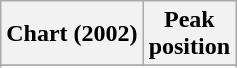<table class="wikitable sortable plainrowheaders" style="text-align:center">
<tr>
<th scope="col">Chart (2002)</th>
<th scope="col">Peak<br> position</th>
</tr>
<tr>
</tr>
<tr>
</tr>
<tr>
</tr>
</table>
